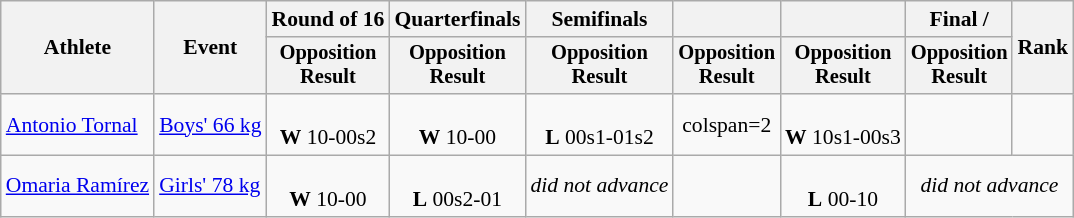<table class="wikitable" style="font-size:90%">
<tr>
<th rowspan="2">Athlete</th>
<th rowspan="2">Event</th>
<th>Round of 16</th>
<th>Quarterfinals</th>
<th>Semifinals</th>
<th></th>
<th></th>
<th>Final / </th>
<th rowspan=2>Rank</th>
</tr>
<tr style="font-size:95%">
<th>Opposition<br>Result</th>
<th>Opposition<br>Result</th>
<th>Opposition<br>Result</th>
<th>Opposition<br>Result</th>
<th>Opposition<br>Result</th>
<th>Opposition<br>Result</th>
</tr>
<tr align=center>
<td align=left><a href='#'>Antonio Tornal</a></td>
<td align=left><a href='#'>Boys' 66 kg</a></td>
<td><br> <strong>W</strong> 10-00s2</td>
<td><br> <strong>W</strong> 10-00</td>
<td><br> <strong>L</strong> 00s1-01s2</td>
<td>colspan=2 </td>
<td><br> <strong>W</strong> 10s1-00s3</td>
<td></td>
</tr>
<tr align=center>
<td align=left><a href='#'>Omaria Ramírez</a></td>
<td align=left><a href='#'>Girls' 78 kg</a></td>
<td><br> <strong>W</strong> 10-00</td>
<td><br> <strong>L</strong> 00s2-01</td>
<td><em>did not advance</em></td>
<td></td>
<td><br> <strong>L</strong> 00-10</td>
<td colspan=2><em>did not advance</em></td>
</tr>
</table>
